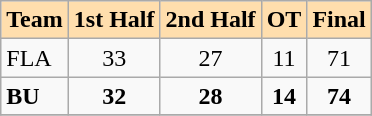<table class="wikitable" align=right>
<tr bgcolor=#ffdead align=center>
<td><strong>Team</strong></td>
<td><strong>1st Half</strong></td>
<td><strong>2nd Half</strong></td>
<td><strong>OT</strong></td>
<td><strong>Final</strong></td>
</tr>
<tr>
<td>FLA</td>
<td align=center>33</td>
<td align=center>27</td>
<td align=center>11</td>
<td align=center>71</td>
</tr>
<tr>
<td><strong>BU</strong></td>
<td align=center><strong>32</strong></td>
<td align=center><strong>28</strong></td>
<td align=center><strong>14</strong></td>
<td align=center><strong>74</strong></td>
</tr>
<tr>
</tr>
</table>
